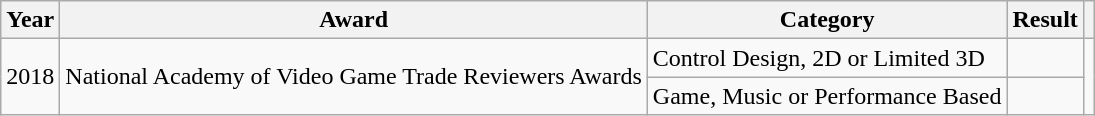<table class="wikitable sortable">
<tr>
<th>Year</th>
<th>Award</th>
<th>Category</th>
<th>Result</th>
<th></th>
</tr>
<tr>
<td style="text-align:center;" rowspan="2">2018</td>
<td rowspan="2">National Academy of Video Game Trade Reviewers Awards</td>
<td>Control Design, 2D or Limited 3D</td>
<td></td>
<td rowspan="2" style="text-align:center;"></td>
</tr>
<tr>
<td>Game, Music or Performance Based</td>
<td></td>
</tr>
</table>
